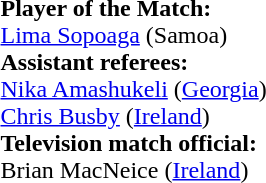<table style="width:100%">
<tr>
<td><br><strong>Player of the Match:</strong>
<br><a href='#'>Lima Sopoaga</a> (Samoa)<br><strong>Assistant referees:</strong>
<br><a href='#'>Nika Amashukeli</a> (<a href='#'>Georgia</a>)
<br><a href='#'>Chris Busby</a> (<a href='#'>Ireland</a>)
<br><strong>Television match official:</strong>
<br>Brian MacNeice (<a href='#'>Ireland</a>)</td>
</tr>
</table>
